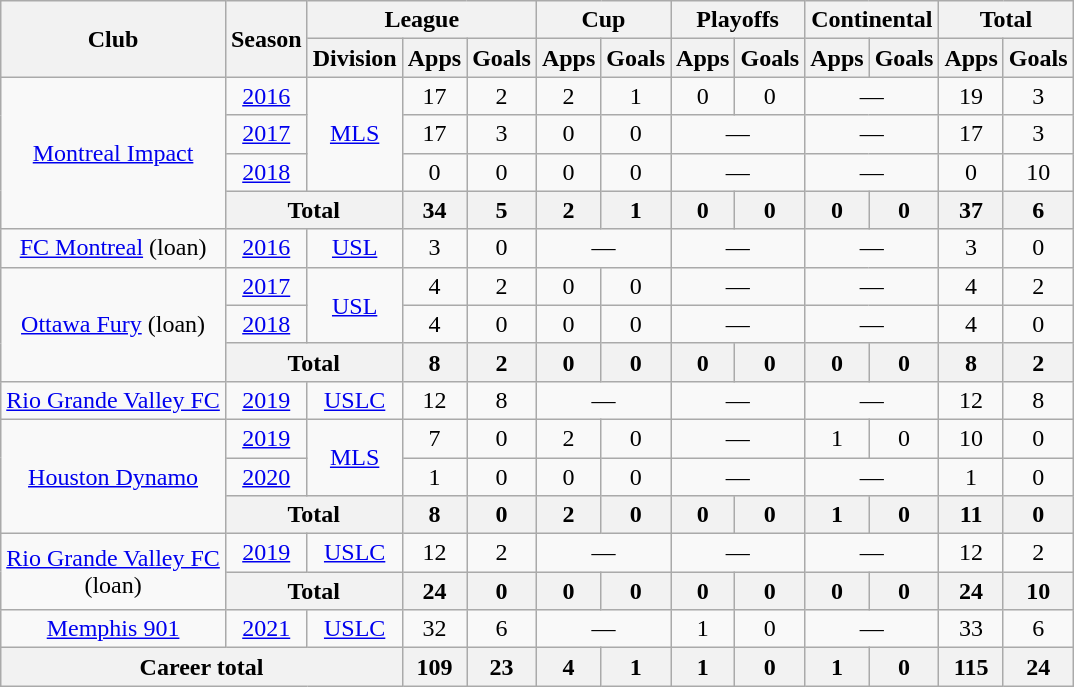<table class="wikitable" style="text-align: center">
<tr>
<th rowspan="2">Club</th>
<th rowspan="2">Season</th>
<th colspan="3">League</th>
<th colspan="2">Cup</th>
<th colspan="2">Playoffs</th>
<th colspan="2">Continental</th>
<th colspan="2">Total</th>
</tr>
<tr>
<th>Division</th>
<th>Apps</th>
<th>Goals</th>
<th>Apps</th>
<th>Goals</th>
<th>Apps</th>
<th>Goals</th>
<th>Apps</th>
<th>Goals</th>
<th>Apps</th>
<th>Goals</th>
</tr>
<tr>
<td rowspan="4"><a href='#'>Montreal Impact</a></td>
<td><a href='#'>2016</a></td>
<td rowspan="3"><a href='#'>MLS</a></td>
<td>17</td>
<td>2</td>
<td>2</td>
<td>1</td>
<td>0</td>
<td>0</td>
<td colspan="2">—</td>
<td>19</td>
<td>3</td>
</tr>
<tr>
<td><a href='#'>2017</a></td>
<td>17</td>
<td>3</td>
<td>0</td>
<td>0</td>
<td colspan="2">—</td>
<td colspan="2">—</td>
<td>17</td>
<td>3</td>
</tr>
<tr>
<td><a href='#'>2018</a></td>
<td>0</td>
<td>0</td>
<td>0</td>
<td>0</td>
<td colspan="2">—</td>
<td colspan="2">—</td>
<td>0</td>
<td>10</td>
</tr>
<tr>
<th colspan="2">Total</th>
<th>34</th>
<th>5</th>
<th>2</th>
<th>1</th>
<th>0</th>
<th>0</th>
<th>0</th>
<th>0</th>
<th>37</th>
<th>6</th>
</tr>
<tr>
<td><a href='#'>FC Montreal</a> (loan)</td>
<td><a href='#'>2016</a></td>
<td><a href='#'>USL</a></td>
<td>3</td>
<td>0</td>
<td colspan="2">—</td>
<td colspan="2">—</td>
<td colspan="2">—</td>
<td>3</td>
<td>0</td>
</tr>
<tr>
<td rowspan="3"><a href='#'>Ottawa Fury</a> (loan)</td>
<td><a href='#'>2017</a></td>
<td rowspan="2"><a href='#'>USL</a></td>
<td>4</td>
<td>2</td>
<td>0</td>
<td>0</td>
<td colspan="2">—</td>
<td colspan="2">—</td>
<td>4</td>
<td>2</td>
</tr>
<tr>
<td><a href='#'>2018</a></td>
<td>4</td>
<td>0</td>
<td>0</td>
<td>0</td>
<td colspan="2">—</td>
<td colspan="2">—</td>
<td>4</td>
<td>0</td>
</tr>
<tr>
<th colspan="2">Total</th>
<th>8</th>
<th>2</th>
<th>0</th>
<th>0</th>
<th>0</th>
<th>0</th>
<th>0</th>
<th>0</th>
<th>8</th>
<th>2</th>
</tr>
<tr>
<td><a href='#'>Rio Grande Valley FC</a></td>
<td><a href='#'>2019</a></td>
<td><a href='#'>USLC</a></td>
<td>12</td>
<td>8</td>
<td colspan="2">—</td>
<td colspan="2">—</td>
<td colspan="2">—</td>
<td>12</td>
<td>8</td>
</tr>
<tr>
<td rowspan="3"><a href='#'>Houston Dynamo</a></td>
<td><a href='#'>2019</a></td>
<td rowspan="2"><a href='#'>MLS</a></td>
<td>7</td>
<td>0</td>
<td>2</td>
<td>0</td>
<td colspan="2">—</td>
<td>1</td>
<td>0</td>
<td>10</td>
<td>0</td>
</tr>
<tr>
<td><a href='#'>2020</a></td>
<td>1</td>
<td>0</td>
<td>0</td>
<td>0</td>
<td colspan="2">—</td>
<td colspan="2">—</td>
<td>1</td>
<td>0</td>
</tr>
<tr>
<th colspan="2">Total</th>
<th>8</th>
<th>0</th>
<th>2</th>
<th>0</th>
<th>0</th>
<th>0</th>
<th>1</th>
<th>0</th>
<th>11</th>
<th>0</th>
</tr>
<tr>
<td rowspan="2"><a href='#'>Rio Grande Valley FC</a><br>(loan)</td>
<td><a href='#'>2019</a></td>
<td><a href='#'>USLC</a></td>
<td>12</td>
<td>2</td>
<td colspan="2">—</td>
<td colspan="2">—</td>
<td colspan="2">—</td>
<td>12</td>
<td>2</td>
</tr>
<tr>
<th colspan="2">Total</th>
<th>24</th>
<th>0</th>
<th>0</th>
<th>0</th>
<th>0</th>
<th>0</th>
<th>0</th>
<th>0</th>
<th>24</th>
<th>10</th>
</tr>
<tr>
<td><a href='#'>Memphis 901</a></td>
<td><a href='#'>2021</a></td>
<td><a href='#'>USLC</a></td>
<td>32</td>
<td>6</td>
<td colspan="2">—</td>
<td>1</td>
<td>0</td>
<td colspan="2">—</td>
<td>33</td>
<td>6</td>
</tr>
<tr>
<th colspan="3">Career total</th>
<th>109</th>
<th>23</th>
<th>4</th>
<th>1</th>
<th>1</th>
<th>0</th>
<th>1</th>
<th>0</th>
<th>115</th>
<th>24</th>
</tr>
</table>
